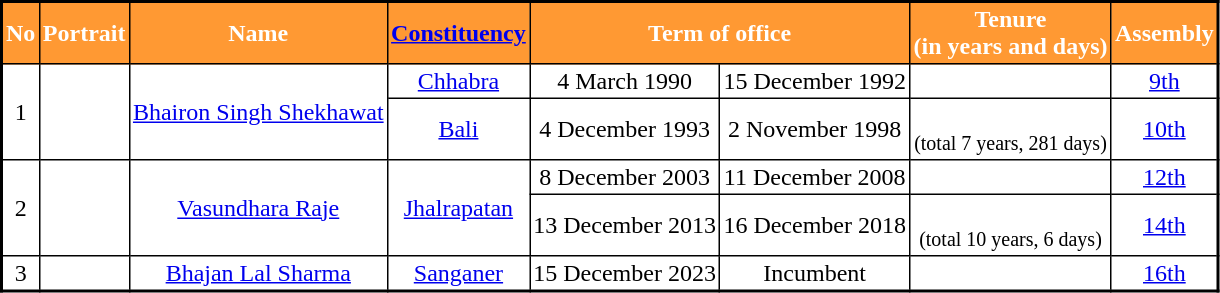<table class="sortable" cellspacing="0" cellpadding="2" border="1" style="border-collapse: collapse; border: 2px #000000 solid; font-size: x-big; width=">
<tr>
<th style="background-color:#FF9933; color:white">No</th>
<th style="background-color:#FF9933; color:white">Portrait</th>
<th style="background-color:#FF9933; color:white">Name</th>
<th style="background-color:#FF9933; color:white"><a href='#'>Constituency</a></th>
<th colspan="2" style="background-color:#FF9933; color:white">Term of office</th>
<th style="background-color:#FF9933; color:white">Tenure<br>(in years and days)</th>
<th style="background-color:#FF9933; color:white">Assembly</th>
</tr>
<tr style="text-align:center;">
<td rowspan="2">1</td>
<td rowspan="2"></td>
<td rowspan="2"><a href='#'>Bhairon Singh Shekhawat</a></td>
<td><a href='#'>Chhabra</a></td>
<td>4 March 1990</td>
<td>15 December 1992</td>
<td></td>
<td><a href='#'>9th</a></td>
</tr>
<tr style="text-align:center;">
<td><a href='#'>Bali</a></td>
<td>4 December 1993</td>
<td>2 November 1998</td>
<td><br><small>(total 7 years, 281 days)</small></td>
<td><a href='#'>10th</a></td>
</tr>
<tr style="text-align:center;">
<td rowspan="2">2</td>
<td rowspan="2"></td>
<td rowspan="2"><a href='#'>Vasundhara Raje</a></td>
<td rowspan="2"><a href='#'>Jhalrapatan</a></td>
<td>8 December 2003</td>
<td>11 December 2008</td>
<td></td>
<td><a href='#'>12th</a></td>
</tr>
<tr style="text-align:center;">
<td>13 December 2013</td>
<td>16 December 2018</td>
<td><br><small>(total 10 years, 6 days)</small></td>
<td><a href='#'>14th</a></td>
</tr>
<tr style="text-align:center;">
<td>3</td>
<td></td>
<td><a href='#'>Bhajan Lal Sharma</a></td>
<td><a href='#'>Sanganer</a></td>
<td>15 December 2023</td>
<td>Incumbent</td>
<td></td>
<td><a href='#'>16th</a></td>
</tr>
</table>
